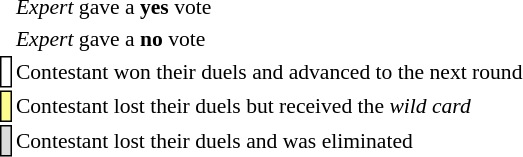<table class="toccolours" style="font-size: 90%; white-space: nowrap;">
<tr>
<td>  </td>
<td><em>Expert</em> gave a <strong>yes</strong> vote</td>
</tr>
<tr>
<td>  </td>
<td><em>Expert</em> gave a <strong>no</strong> vote</td>
</tr>
<tr>
<td style="border:1px solid black;"> </td>
<td>Contestant won their duels and advanced to the next round</td>
</tr>
<tr>
<td style="background:#fdfc8f; border:1px solid black;"> </td>
<td>Contestant lost their duels but received the <em>wild card</em></td>
</tr>
<tr>
<td style="background:#DCDCDC; border:1px solid black;"> </td>
<td>Contestant lost their duels and was eliminated</td>
</tr>
</table>
